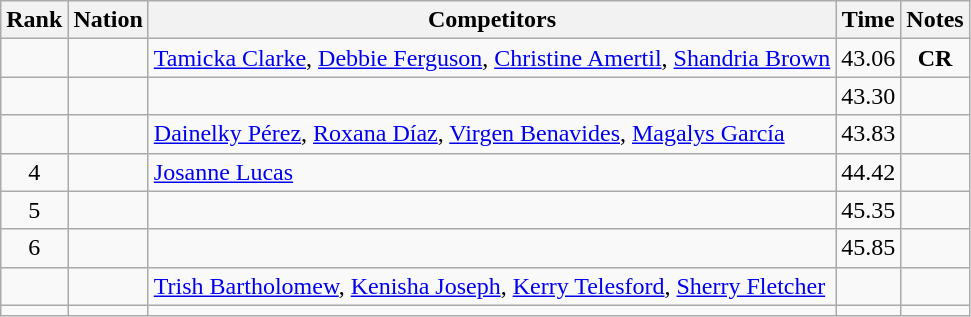<table class="wikitable sortable" style="text-align:center">
<tr>
<th>Rank</th>
<th>Nation</th>
<th>Competitors</th>
<th>Time</th>
<th>Notes</th>
</tr>
<tr>
<td></td>
<td align=left></td>
<td align=left><a href='#'>Tamicka Clarke</a>, <a href='#'>Debbie Ferguson</a>, <a href='#'>Christine Amertil</a>, <a href='#'>Shandria Brown</a></td>
<td>43.06</td>
<td><strong>CR</strong></td>
</tr>
<tr>
<td></td>
<td align=left></td>
<td align=left></td>
<td>43.30</td>
<td></td>
</tr>
<tr>
<td></td>
<td align=left></td>
<td align=left><a href='#'>Dainelky Pérez</a>, <a href='#'>Roxana Díaz</a>, <a href='#'>Virgen Benavides</a>, <a href='#'>Magalys García</a></td>
<td>43.83</td>
<td></td>
</tr>
<tr>
<td>4</td>
<td align=left></td>
<td align=left><a href='#'>Josanne Lucas</a></td>
<td>44.42</td>
<td></td>
</tr>
<tr>
<td>5</td>
<td align=left></td>
<td align=left></td>
<td>45.35</td>
<td></td>
</tr>
<tr>
<td>6</td>
<td align=left></td>
<td align=left></td>
<td>45.85</td>
<td></td>
</tr>
<tr>
<td></td>
<td align=left></td>
<td align=left><a href='#'>Trish Bartholomew</a>, <a href='#'>Kenisha Joseph</a>, <a href='#'>Kerry Telesford</a>, <a href='#'>Sherry Fletcher</a></td>
<td></td>
<td></td>
</tr>
<tr>
<td></td>
<td align=left></td>
<td align=left></td>
<td></td>
<td></td>
</tr>
</table>
